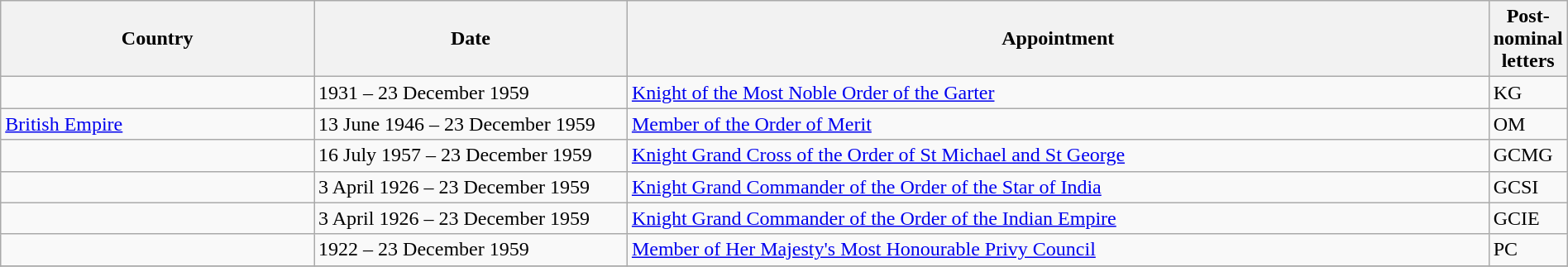<table class="wikitable" style="width:100%;">
<tr>
<th style="width:20%;">Country</th>
<th style="width:20%;">Date</th>
<th style="width:55%;">Appointment</th>
<th style="width:5%;">Post-nominal letters</th>
</tr>
<tr>
<td></td>
<td>1931 – 23 December 1959</td>
<td><a href='#'>Knight of the Most Noble Order of the Garter</a></td>
<td>KG</td>
</tr>
<tr>
<td><a href='#'>British Empire</a></td>
<td>13 June 1946 – 23 December 1959</td>
<td><a href='#'>Member of the Order of Merit</a></td>
<td>OM</td>
</tr>
<tr>
<td></td>
<td>16 July 1957 – 23 December 1959</td>
<td><a href='#'>Knight Grand Cross of the Order of St Michael and St George</a></td>
<td>GCMG</td>
</tr>
<tr>
<td></td>
<td>3 April 1926 – 23 December 1959</td>
<td><a href='#'>Knight Grand Commander of the Order of the Star of India</a></td>
<td>GCSI</td>
</tr>
<tr>
<td></td>
<td>3 April 1926 – 23 December 1959</td>
<td><a href='#'>Knight Grand Commander of the Order of the Indian Empire</a></td>
<td>GCIE</td>
</tr>
<tr>
<td></td>
<td>1922 – 23 December 1959</td>
<td><a href='#'>Member of Her Majesty's Most Honourable Privy Council</a></td>
<td>PC</td>
</tr>
<tr>
</tr>
</table>
